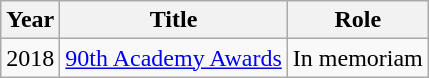<table class="wikitable">
<tr>
<th>Year</th>
<th>Title</th>
<th>Role</th>
</tr>
<tr>
<td>2018</td>
<td><a href='#'>90th Academy Awards</a></td>
<td>In memoriam</td>
</tr>
</table>
